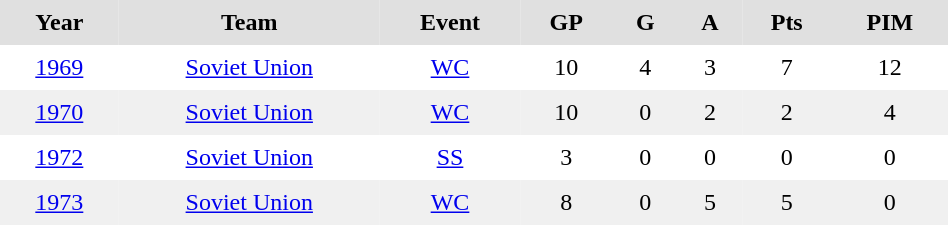<table BORDER="0" CELLPADDING="6" CELLSPACING="0" width="50%" style="text-align:center">
<tr bgcolor="#e0e0e0">
<th>Year</th>
<th>Team</th>
<th>Event</th>
<th>GP</th>
<th>G</th>
<th>A</th>
<th>Pts</th>
<th>PIM</th>
</tr>
<tr>
<td><a href='#'>1969</a></td>
<td><a href='#'>Soviet Union</a></td>
<td><a href='#'>WC</a></td>
<td>10</td>
<td>4</td>
<td>3</td>
<td>7</td>
<td>12</td>
</tr>
<tr bgcolor="#f0f0f0">
<td><a href='#'>1970</a></td>
<td><a href='#'>Soviet Union</a></td>
<td><a href='#'>WC</a></td>
<td>10</td>
<td>0</td>
<td>2</td>
<td>2</td>
<td>4</td>
</tr>
<tr>
<td><a href='#'>1972</a></td>
<td><a href='#'>Soviet Union</a></td>
<td><a href='#'>SS</a></td>
<td>3</td>
<td>0</td>
<td>0</td>
<td>0</td>
<td>0</td>
</tr>
<tr bgcolor="#f0f0f0">
<td><a href='#'>1973</a></td>
<td><a href='#'>Soviet Union</a></td>
<td><a href='#'>WC</a></td>
<td>8</td>
<td>0</td>
<td>5</td>
<td>5</td>
<td>0</td>
</tr>
</table>
